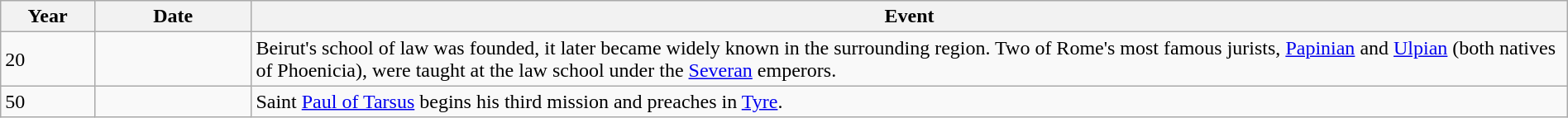<table class="wikitable" width="100%">
<tr>
<th style="width:6%">Year</th>
<th style="width:10%">Date</th>
<th>Event</th>
</tr>
<tr>
<td>20</td>
<td></td>
<td>Beirut's school of law was founded, it later became widely known in the surrounding region. Two of Rome's most famous jurists, <a href='#'>Papinian</a> and <a href='#'>Ulpian</a> (both natives of Phoenicia), were taught at the law school under the <a href='#'>Severan</a> emperors.</td>
</tr>
<tr>
<td>50</td>
<td></td>
<td>Saint <a href='#'>Paul of Tarsus</a> begins his third mission and preaches in <a href='#'>Tyre</a>.</td>
</tr>
</table>
